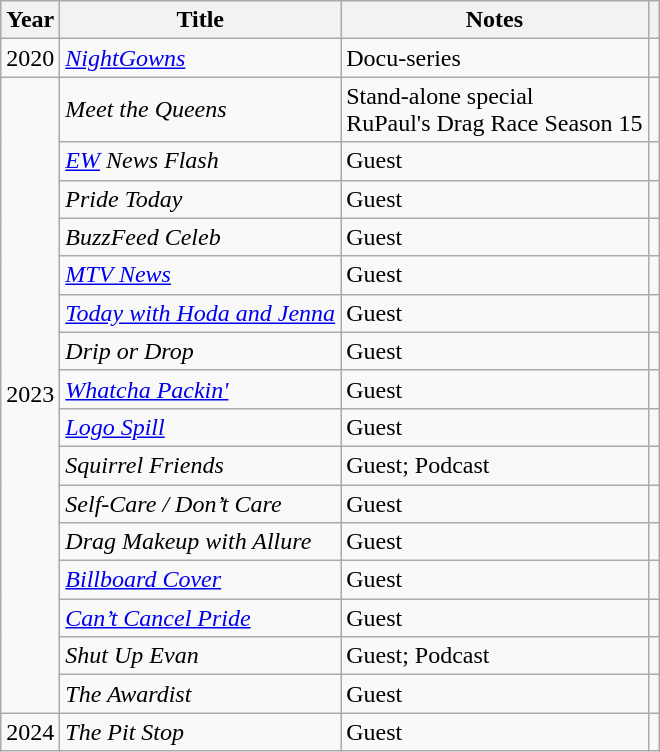<table class="wikitable">
<tr>
<th>Year</th>
<th>Title</th>
<th>Notes</th>
<th style="text-align: center;" class="unsortable"></th>
</tr>
<tr>
<td>2020</td>
<td><em><a href='#'>NightGowns</a></em></td>
<td>Docu-series</td>
<td style="text-align: center;"></td>
</tr>
<tr>
<td rowspan="16">2023</td>
<td><em>Meet the Queens</em></td>
<td>Stand-alone special<br>RuPaul's Drag Race Season 15</td>
<td style="text-align: center;"></td>
</tr>
<tr>
<td><em><a href='#'>EW</a> News Flash</em></td>
<td>Guest</td>
<td style="text-align: center;"></td>
</tr>
<tr>
<td><em>Pride Today</em></td>
<td>Guest</td>
<td style="text-align: center;"></td>
</tr>
<tr>
<td><em>BuzzFeed Celeb</em></td>
<td>Guest</td>
<td style="text-align: center;"></td>
</tr>
<tr>
<td><em><a href='#'>MTV News</a></em></td>
<td>Guest</td>
<td style="text-align: center;"></td>
</tr>
<tr>
<td><em><a href='#'>Today with Hoda and Jenna</a></em></td>
<td>Guest</td>
<td style="text-align: center;"></td>
</tr>
<tr>
<td><em>Drip or Drop</em></td>
<td>Guest</td>
<td style="text-align: center;"></td>
</tr>
<tr>
<td><em><a href='#'>Whatcha Packin'</a></em></td>
<td>Guest</td>
<td style="text-align: center;"></td>
</tr>
<tr>
<td><em><a href='#'>Logo Spill</a></em></td>
<td>Guest</td>
<td style="text-align: center;"></td>
</tr>
<tr>
<td><em>Squirrel Friends</em></td>
<td>Guest; Podcast</td>
<td style="text-align: center;"></td>
</tr>
<tr>
<td><em>Self-Care / Don’t Care</em></td>
<td>Guest</td>
<td style="text-align: center;"></td>
</tr>
<tr>
<td><em>Drag Makeup with Allure</em></td>
<td>Guest</td>
<td style="text-align: center;"></td>
</tr>
<tr>
<td><em><a href='#'>Billboard Cover</a></em></td>
<td>Guest</td>
<td style="text-align: center;"></td>
</tr>
<tr>
<td><em><a href='#'>Can’t Cancel Pride</a></em></td>
<td>Guest</td>
<td style="text-align: center;"></td>
</tr>
<tr>
<td><em>Shut Up Evan</em></td>
<td>Guest; Podcast</td>
<td style="text-align: center;"></td>
</tr>
<tr>
<td><em>The Awardist</em></td>
<td>Guest</td>
<td style="text-align: center;"></td>
</tr>
<tr>
<td>2024</td>
<td><em>The Pit Stop</em></td>
<td>Guest</td>
<td style="text-align: center;"></td>
</tr>
</table>
